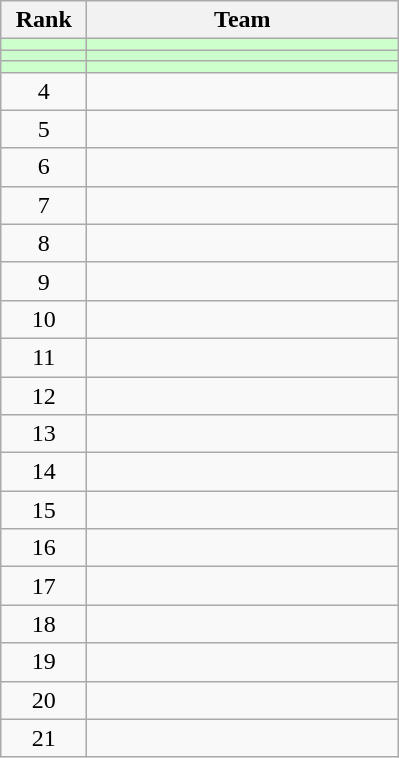<table class="wikitable" style="text-align: center">
<tr>
<th width=50>Rank</th>
<th width=200>Team</th>
</tr>
<tr bgcolor=#ccffcc>
<td></td>
<td align=left></td>
</tr>
<tr bgcolor=#ccffcc>
<td></td>
<td align=left></td>
</tr>
<tr bgcolor=#ccffcc>
<td></td>
<td align=left></td>
</tr>
<tr>
<td>4</td>
<td align=left></td>
</tr>
<tr>
<td>5</td>
<td align=left></td>
</tr>
<tr>
<td>6</td>
<td align=left></td>
</tr>
<tr>
<td>7</td>
<td align=left></td>
</tr>
<tr>
<td>8</td>
<td align=left></td>
</tr>
<tr>
<td>9</td>
<td align=left></td>
</tr>
<tr>
<td>10</td>
<td align=left></td>
</tr>
<tr>
<td>11</td>
<td align=left></td>
</tr>
<tr>
<td>12</td>
<td align=left></td>
</tr>
<tr>
<td>13</td>
<td align=left></td>
</tr>
<tr>
<td>14</td>
<td align=left></td>
</tr>
<tr>
<td>15</td>
<td align=left></td>
</tr>
<tr>
<td>16</td>
<td align=left></td>
</tr>
<tr>
<td>17</td>
<td align=left></td>
</tr>
<tr>
<td>18</td>
<td align=left></td>
</tr>
<tr>
<td>19</td>
<td align=left></td>
</tr>
<tr>
<td>20</td>
<td align=left></td>
</tr>
<tr>
<td>21</td>
<td align=left></td>
</tr>
</table>
